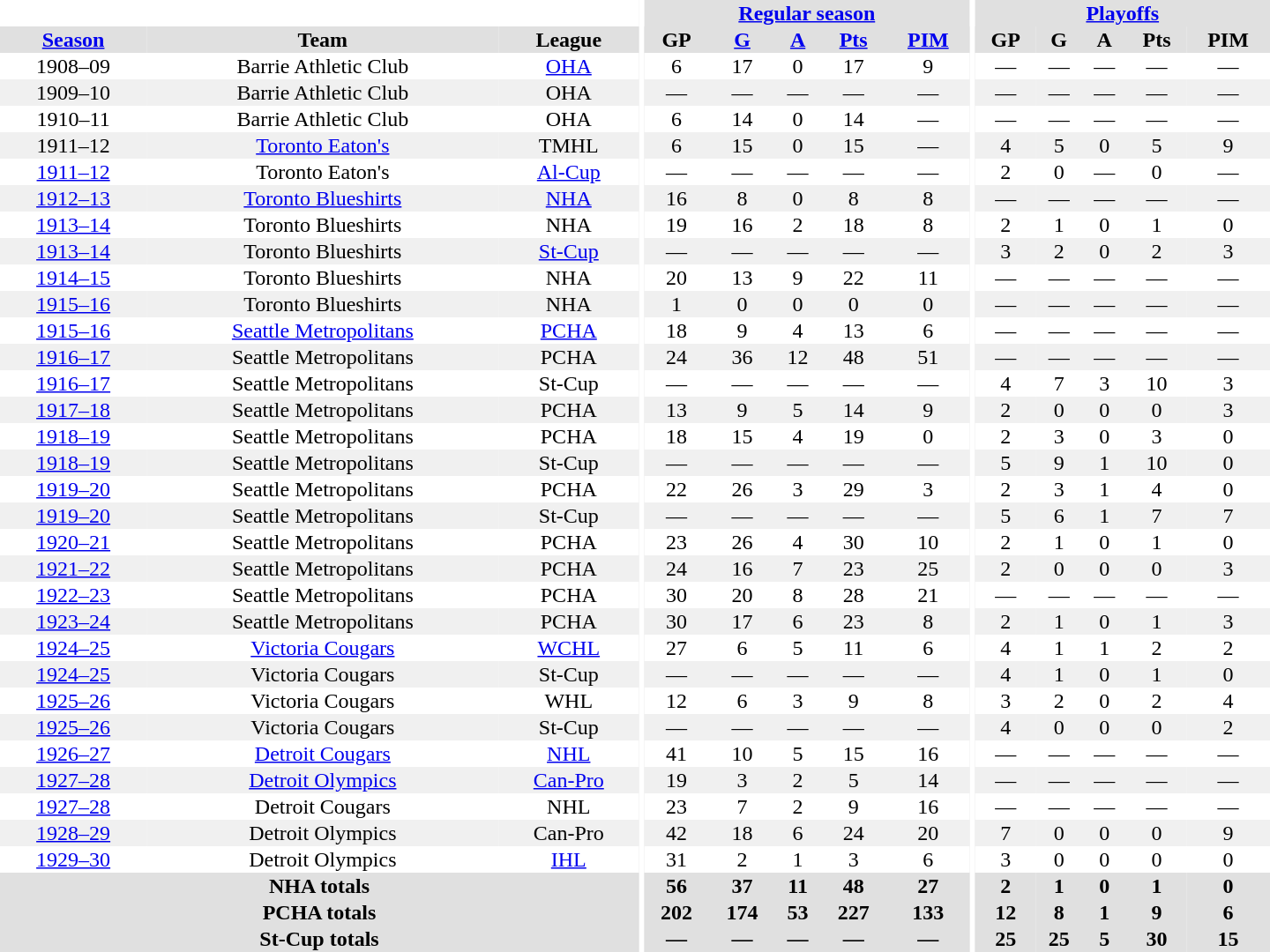<table border="0" cellpadding="1" cellspacing="0" style="text-align:center; width:60em">
<tr bgcolor="#e0e0e0">
<th colspan="3" bgcolor="#ffffff"></th>
<th rowspan="100" bgcolor="#ffffff"></th>
<th colspan="5"><a href='#'>Regular season</a></th>
<th rowspan="100" bgcolor="#ffffff"></th>
<th colspan="5"><a href='#'>Playoffs</a></th>
</tr>
<tr bgcolor="#e0e0e0">
<th><a href='#'>Season</a></th>
<th>Team</th>
<th>League</th>
<th>GP</th>
<th><a href='#'>G</a></th>
<th><a href='#'>A</a></th>
<th><a href='#'>Pts</a></th>
<th><a href='#'>PIM</a></th>
<th>GP</th>
<th>G</th>
<th>A</th>
<th>Pts</th>
<th>PIM</th>
</tr>
<tr>
<td>1908–09</td>
<td>Barrie Athletic Club</td>
<td><a href='#'>OHA</a></td>
<td>6</td>
<td>17</td>
<td>0</td>
<td>17</td>
<td>9</td>
<td>—</td>
<td>—</td>
<td>—</td>
<td>—</td>
<td>—</td>
</tr>
<tr bgcolor="#f0f0f0">
<td>1909–10</td>
<td>Barrie Athletic Club</td>
<td>OHA</td>
<td>—</td>
<td>—</td>
<td>—</td>
<td>—</td>
<td>—</td>
<td>—</td>
<td>—</td>
<td>—</td>
<td>—</td>
<td>—</td>
</tr>
<tr>
<td>1910–11</td>
<td>Barrie Athletic Club</td>
<td>OHA</td>
<td>6</td>
<td>14</td>
<td>0</td>
<td>14</td>
<td>—</td>
<td>—</td>
<td>—</td>
<td>—</td>
<td>—</td>
<td>—</td>
</tr>
<tr bgcolor="#f0f0f0">
<td>1911–12</td>
<td><a href='#'>Toronto Eaton's</a></td>
<td>TMHL</td>
<td>6</td>
<td>15</td>
<td>0</td>
<td>15</td>
<td>—</td>
<td>4</td>
<td>5</td>
<td>0</td>
<td>5</td>
<td>9</td>
</tr>
<tr>
<td><a href='#'>1911–12</a></td>
<td>Toronto Eaton's</td>
<td><a href='#'>Al-Cup</a></td>
<td>—</td>
<td>—</td>
<td>—</td>
<td>—</td>
<td>—</td>
<td>2</td>
<td>0</td>
<td>—</td>
<td>0</td>
<td>—</td>
</tr>
<tr bgcolor="#f0f0f0">
<td><a href='#'>1912–13</a></td>
<td><a href='#'>Toronto Blueshirts</a></td>
<td><a href='#'>NHA</a></td>
<td>16</td>
<td>8</td>
<td>0</td>
<td>8</td>
<td>8</td>
<td>—</td>
<td>—</td>
<td>—</td>
<td>—</td>
<td>—</td>
</tr>
<tr>
<td><a href='#'>1913–14</a></td>
<td>Toronto Blueshirts</td>
<td>NHA</td>
<td>19</td>
<td>16</td>
<td>2</td>
<td>18</td>
<td>8</td>
<td>2</td>
<td>1</td>
<td>0</td>
<td>1</td>
<td>0</td>
</tr>
<tr bgcolor="#f0f0f0">
<td><a href='#'>1913–14</a></td>
<td>Toronto Blueshirts</td>
<td><a href='#'>St-Cup</a></td>
<td>—</td>
<td>—</td>
<td>—</td>
<td>—</td>
<td>—</td>
<td>3</td>
<td>2</td>
<td>0</td>
<td>2</td>
<td>3</td>
</tr>
<tr>
<td><a href='#'>1914–15</a></td>
<td>Toronto Blueshirts</td>
<td>NHA</td>
<td>20</td>
<td>13</td>
<td>9</td>
<td>22</td>
<td>11</td>
<td>—</td>
<td>—</td>
<td>—</td>
<td>—</td>
<td>—</td>
</tr>
<tr bgcolor="#f0f0f0">
<td><a href='#'>1915–16</a></td>
<td>Toronto Blueshirts</td>
<td>NHA</td>
<td>1</td>
<td>0</td>
<td>0</td>
<td>0</td>
<td>0</td>
<td>—</td>
<td>—</td>
<td>—</td>
<td>—</td>
<td>—</td>
</tr>
<tr>
<td><a href='#'>1915–16</a></td>
<td><a href='#'>Seattle Metropolitans</a></td>
<td><a href='#'>PCHA</a></td>
<td>18</td>
<td>9</td>
<td>4</td>
<td>13</td>
<td>6</td>
<td>—</td>
<td>—</td>
<td>—</td>
<td>—</td>
<td>—</td>
</tr>
<tr bgcolor="#f0f0f0">
<td><a href='#'>1916–17</a></td>
<td>Seattle Metropolitans</td>
<td>PCHA</td>
<td>24</td>
<td>36</td>
<td>12</td>
<td>48</td>
<td>51</td>
<td>—</td>
<td>—</td>
<td>—</td>
<td>—</td>
<td>—</td>
</tr>
<tr>
<td><a href='#'>1916–17</a></td>
<td>Seattle Metropolitans</td>
<td>St-Cup</td>
<td>—</td>
<td>—</td>
<td>—</td>
<td>—</td>
<td>—</td>
<td>4</td>
<td>7</td>
<td>3</td>
<td>10</td>
<td>3</td>
</tr>
<tr bgcolor="#f0f0f0">
<td><a href='#'>1917–18</a></td>
<td>Seattle Metropolitans</td>
<td>PCHA</td>
<td>13</td>
<td>9</td>
<td>5</td>
<td>14</td>
<td>9</td>
<td>2</td>
<td>0</td>
<td>0</td>
<td>0</td>
<td>3</td>
</tr>
<tr>
<td><a href='#'>1918–19</a></td>
<td>Seattle Metropolitans</td>
<td>PCHA</td>
<td>18</td>
<td>15</td>
<td>4</td>
<td>19</td>
<td>0</td>
<td>2</td>
<td>3</td>
<td>0</td>
<td>3</td>
<td>0</td>
</tr>
<tr bgcolor="#f0f0f0">
<td><a href='#'>1918–19</a></td>
<td>Seattle Metropolitans</td>
<td>St-Cup</td>
<td>—</td>
<td>—</td>
<td>—</td>
<td>—</td>
<td>—</td>
<td>5</td>
<td>9</td>
<td>1</td>
<td>10</td>
<td>0</td>
</tr>
<tr>
<td><a href='#'>1919–20</a></td>
<td>Seattle Metropolitans</td>
<td>PCHA</td>
<td>22</td>
<td>26</td>
<td>3</td>
<td>29</td>
<td>3</td>
<td>2</td>
<td>3</td>
<td>1</td>
<td>4</td>
<td>0</td>
</tr>
<tr bgcolor="#f0f0f0">
<td><a href='#'>1919–20</a></td>
<td>Seattle Metropolitans</td>
<td>St-Cup</td>
<td>—</td>
<td>—</td>
<td>—</td>
<td>—</td>
<td>—</td>
<td>5</td>
<td>6</td>
<td>1</td>
<td>7</td>
<td>7</td>
</tr>
<tr>
<td><a href='#'>1920–21</a></td>
<td>Seattle Metropolitans</td>
<td>PCHA</td>
<td>23</td>
<td>26</td>
<td>4</td>
<td>30</td>
<td>10</td>
<td>2</td>
<td>1</td>
<td>0</td>
<td>1</td>
<td>0</td>
</tr>
<tr bgcolor="#f0f0f0">
<td><a href='#'>1921–22</a></td>
<td>Seattle Metropolitans</td>
<td>PCHA</td>
<td>24</td>
<td>16</td>
<td>7</td>
<td>23</td>
<td>25</td>
<td>2</td>
<td>0</td>
<td>0</td>
<td>0</td>
<td>3</td>
</tr>
<tr>
<td><a href='#'>1922–23</a></td>
<td>Seattle Metropolitans</td>
<td>PCHA</td>
<td>30</td>
<td>20</td>
<td>8</td>
<td>28</td>
<td>21</td>
<td>—</td>
<td>—</td>
<td>—</td>
<td>—</td>
<td>—</td>
</tr>
<tr bgcolor="#f0f0f0">
<td><a href='#'>1923–24</a></td>
<td>Seattle Metropolitans</td>
<td>PCHA</td>
<td>30</td>
<td>17</td>
<td>6</td>
<td>23</td>
<td>8</td>
<td>2</td>
<td>1</td>
<td>0</td>
<td>1</td>
<td>3</td>
</tr>
<tr>
<td><a href='#'>1924–25</a></td>
<td><a href='#'>Victoria Cougars</a></td>
<td><a href='#'>WCHL</a></td>
<td>27</td>
<td>6</td>
<td>5</td>
<td>11</td>
<td>6</td>
<td>4</td>
<td>1</td>
<td>1</td>
<td>2</td>
<td>2</td>
</tr>
<tr bgcolor="#f0f0f0">
<td><a href='#'>1924–25</a></td>
<td>Victoria Cougars</td>
<td>St-Cup</td>
<td>—</td>
<td>—</td>
<td>—</td>
<td>—</td>
<td>—</td>
<td>4</td>
<td>1</td>
<td>0</td>
<td>1</td>
<td>0</td>
</tr>
<tr>
<td><a href='#'>1925–26</a></td>
<td>Victoria Cougars</td>
<td>WHL</td>
<td>12</td>
<td>6</td>
<td>3</td>
<td>9</td>
<td>8</td>
<td>3</td>
<td>2</td>
<td>0</td>
<td>2</td>
<td>4</td>
</tr>
<tr bgcolor="#f0f0f0">
<td><a href='#'>1925–26</a></td>
<td>Victoria Cougars</td>
<td>St-Cup</td>
<td>—</td>
<td>—</td>
<td>—</td>
<td>—</td>
<td>—</td>
<td>4</td>
<td>0</td>
<td>0</td>
<td>0</td>
<td>2</td>
</tr>
<tr>
<td><a href='#'>1926–27</a></td>
<td><a href='#'>Detroit Cougars</a></td>
<td><a href='#'>NHL</a></td>
<td>41</td>
<td>10</td>
<td>5</td>
<td>15</td>
<td>16</td>
<td>—</td>
<td>—</td>
<td>—</td>
<td>—</td>
<td>—</td>
</tr>
<tr bgcolor="#f0f0f0">
<td><a href='#'>1927–28</a></td>
<td><a href='#'>Detroit Olympics</a></td>
<td><a href='#'>Can-Pro</a></td>
<td>19</td>
<td>3</td>
<td>2</td>
<td>5</td>
<td>14</td>
<td>—</td>
<td>—</td>
<td>—</td>
<td>—</td>
<td>—</td>
</tr>
<tr>
<td><a href='#'>1927–28</a></td>
<td>Detroit Cougars</td>
<td>NHL</td>
<td>23</td>
<td>7</td>
<td>2</td>
<td>9</td>
<td>16</td>
<td>—</td>
<td>—</td>
<td>—</td>
<td>—</td>
<td>—</td>
</tr>
<tr bgcolor="#f0f0f0">
<td><a href='#'>1928–29</a></td>
<td>Detroit Olympics</td>
<td>Can-Pro</td>
<td>42</td>
<td>18</td>
<td>6</td>
<td>24</td>
<td>20</td>
<td>7</td>
<td>0</td>
<td>0</td>
<td>0</td>
<td>9</td>
</tr>
<tr>
<td><a href='#'>1929–30</a></td>
<td>Detroit Olympics</td>
<td><a href='#'>IHL</a></td>
<td>31</td>
<td>2</td>
<td>1</td>
<td>3</td>
<td>6</td>
<td>3</td>
<td>0</td>
<td>0</td>
<td>0</td>
<td>0</td>
</tr>
<tr bgcolor="#e0e0e0">
<th colspan="3">NHA totals</th>
<th>56</th>
<th>37</th>
<th>11</th>
<th>48</th>
<th>27</th>
<th>2</th>
<th>1</th>
<th>0</th>
<th>1</th>
<th>0</th>
</tr>
<tr bgcolor="#e0e0e0">
<th colspan="3">PCHA totals</th>
<th>202</th>
<th>174</th>
<th>53</th>
<th>227</th>
<th>133</th>
<th>12</th>
<th>8</th>
<th>1</th>
<th>9</th>
<th>6</th>
</tr>
<tr bgcolor="#e0e0e0">
<th colspan="3">St-Cup totals</th>
<th>—</th>
<th>—</th>
<th>—</th>
<th>—</th>
<th>—</th>
<th>25</th>
<th>25</th>
<th>5</th>
<th>30</th>
<th>15</th>
</tr>
</table>
